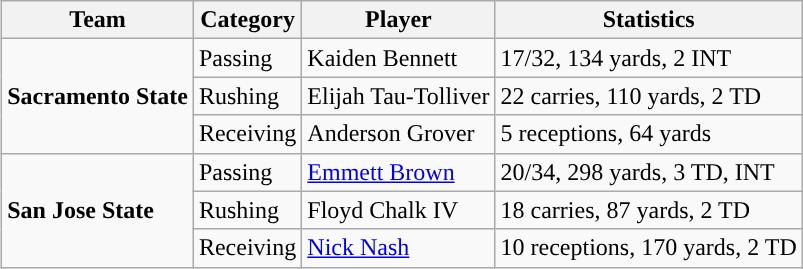<table class="wikitable" style="float: right;">
<tr>
<th>Team</th>
<th>Category</th>
<th>Player</th>
<th>Statistics</th>
</tr>
<tr>
<td rowspan=3><strong>Sacramento State</strong></td>
<td>Passing</td>
<td>Kaiden Bennett</td>
<td>17/32, 134 yards, 2 INT</td>
</tr>
<tr>
<td>Rushing</td>
<td>Elijah Tau-Tolliver</td>
<td>22 carries, 110 yards, 2 TD</td>
</tr>
<tr>
<td>Receiving</td>
<td>Anderson Grover</td>
<td>5 receptions, 64 yards</td>
</tr>
<tr>
<td rowspan=3><strong>San Jose State</strong></td>
<td>Passing</td>
<td><a href='#'>Emmett Brown</a></td>
<td>20/34, 298 yards, 3 TD, INT</td>
</tr>
<tr>
<td>Rushing</td>
<td>Floyd Chalk IV</td>
<td>18 carries, 87 yards, 2 TD</td>
</tr>
<tr>
<td>Receiving</td>
<td><a href='#'>Nick Nash</a></td>
<td>10 receptions, 170 yards, 2 TD</td>
</tr>
</table>
